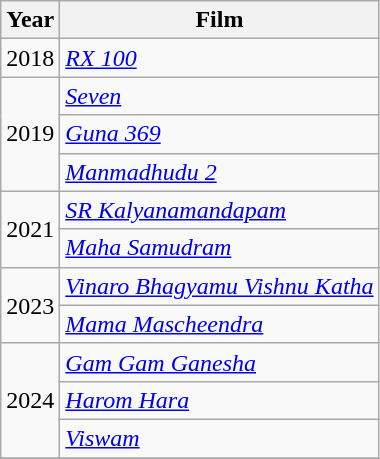<table class="wikitable">
<tr>
<th>Year</th>
<th>Film</th>
</tr>
<tr>
<td>2018</td>
<td><a href='#'><em>RX 100</em></a></td>
</tr>
<tr>
<td rowspan="3">2019</td>
<td><a href='#'><em>Seven</em></a></td>
</tr>
<tr>
<td><em><a href='#'>Guna 369</a></em></td>
</tr>
<tr>
<td><em><a href='#'>Manmadhudu 2</a></em></td>
</tr>
<tr>
<td rowspan="2">2021</td>
<td><em><a href='#'>SR Kalyanamandapam</a></em></td>
</tr>
<tr>
<td><em><a href='#'>Maha Samudram</a></em></td>
</tr>
<tr>
<td rowspan="2">2023</td>
<td><em><a href='#'>Vinaro Bhagyamu Vishnu Katha</a></em></td>
</tr>
<tr>
<td><em><a href='#'>Mama Mascheendra</a></em></td>
</tr>
<tr>
<td rowspan="3">2024</td>
<td><em><a href='#'>Gam Gam Ganesha</a></em></td>
</tr>
<tr>
<td><em><a href='#'>Harom Hara</a></em></td>
</tr>
<tr>
<td><em><a href='#'>Viswam</a></em></td>
</tr>
<tr>
</tr>
</table>
